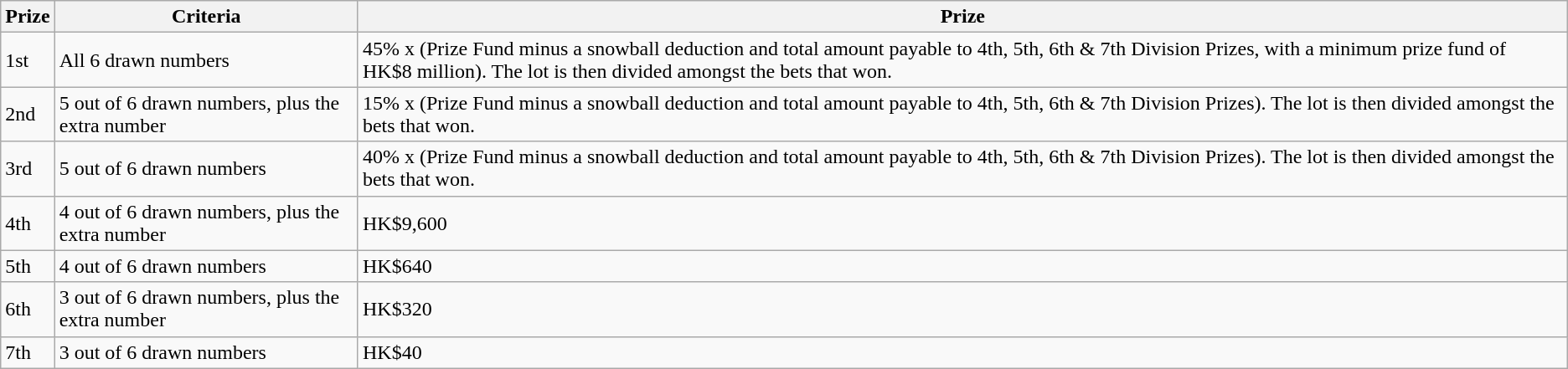<table class="wikitable">
<tr>
<th>Prize</th>
<th>Criteria</th>
<th>Prize</th>
</tr>
<tr>
<td>1st</td>
<td>All 6 drawn numbers</td>
<td>45% x (Prize Fund minus a snowball deduction and total amount payable to 4th, 5th, 6th & 7th Division Prizes, with a minimum prize fund of HK$8 million). The lot is then divided amongst the bets that won.</td>
</tr>
<tr>
<td>2nd</td>
<td>5 out of 6 drawn numbers, plus the extra number</td>
<td>15% x (Prize Fund minus a snowball deduction and total amount payable to 4th, 5th, 6th & 7th Division Prizes). The lot is then divided amongst the bets that won.</td>
</tr>
<tr>
<td>3rd</td>
<td>5 out of 6 drawn numbers</td>
<td>40% x (Prize Fund minus a snowball deduction and total amount payable to 4th, 5th, 6th & 7th Division Prizes). The lot is then divided amongst the bets that won.</td>
</tr>
<tr>
<td>4th</td>
<td>4 out of 6 drawn numbers, plus the extra number</td>
<td>HK$9,600</td>
</tr>
<tr>
<td>5th</td>
<td>4 out of 6 drawn numbers</td>
<td>HK$640</td>
</tr>
<tr>
<td>6th</td>
<td>3 out of 6 drawn numbers, plus the extra number</td>
<td>HK$320</td>
</tr>
<tr>
<td>7th</td>
<td>3 out of 6 drawn numbers</td>
<td>HK$40</td>
</tr>
</table>
